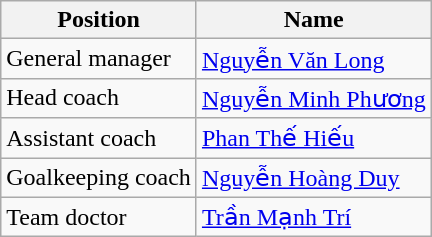<table class="wikitable">
<tr>
<th>Position</th>
<th>Name</th>
</tr>
<tr>
<td>General manager</td>
<td> <a href='#'>Nguyễn Văn Long</a></td>
</tr>
<tr>
<td>Head coach</td>
<td> <a href='#'>Nguyễn Minh Phương</a></td>
</tr>
<tr>
<td>Assistant coach</td>
<td> <a href='#'>Phan Thế Hiếu</a></td>
</tr>
<tr>
<td>Goalkeeping coach</td>
<td> <a href='#'>Nguyễn Hoàng Duy</a></td>
</tr>
<tr>
<td>Team doctor</td>
<td> <a href='#'>Trần Mạnh Trí</a></td>
</tr>
</table>
